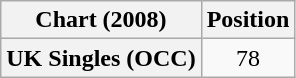<table class="wikitable plainrowheaders" style="text-align:center">
<tr>
<th scope="col">Chart (2008)</th>
<th scope="col">Position</th>
</tr>
<tr>
<th scope="row">UK Singles (OCC)</th>
<td>78</td>
</tr>
</table>
